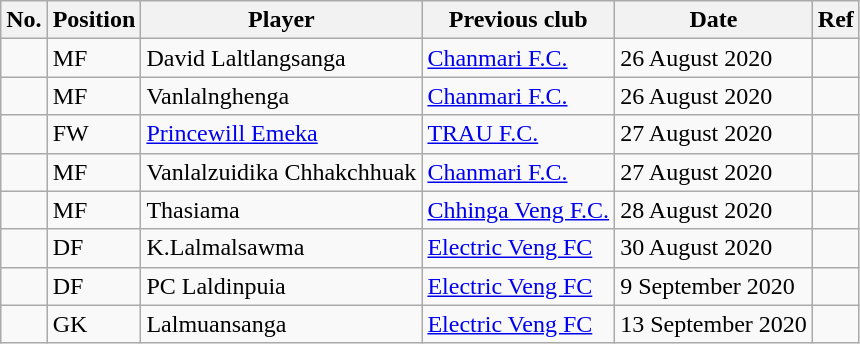<table class="wikitable plainrowheaders" style="text-align:center; text-align:left">
<tr>
<th>No.</th>
<th scope="col">Position</th>
<th scope="col">Player</th>
<th scope="col">Previous club</th>
<th scope="col">Date</th>
<th scope="col">Ref</th>
</tr>
<tr>
<td></td>
<td>MF</td>
<td>David Laltlangsanga</td>
<td><a href='#'>Chanmari F.C.</a></td>
<td>26 August 2020</td>
<td></td>
</tr>
<tr>
<td></td>
<td>MF</td>
<td>Vanlalnghenga</td>
<td><a href='#'>Chanmari F.C.</a></td>
<td>26 August 2020</td>
<td></td>
</tr>
<tr>
<td></td>
<td>FW</td>
<td><a href='#'>Princewill Emeka</a></td>
<td><a href='#'>TRAU F.C.</a></td>
<td>27 August 2020</td>
<td></td>
</tr>
<tr>
<td></td>
<td>MF</td>
<td>Vanlalzuidika Chhakchhuak</td>
<td><a href='#'>Chanmari F.C.</a></td>
<td>27 August 2020</td>
<td></td>
</tr>
<tr>
<td></td>
<td>MF</td>
<td>Thasiama</td>
<td><a href='#'>Chhinga Veng F.C.</a></td>
<td>28 August 2020</td>
<td></td>
</tr>
<tr>
<td></td>
<td>DF</td>
<td>K.Lalmalsawma</td>
<td><a href='#'>Electric Veng FC</a></td>
<td>30 August 2020</td>
<td></td>
</tr>
<tr>
<td></td>
<td>DF</td>
<td>PC Laldinpuia</td>
<td><a href='#'>Electric Veng FC</a></td>
<td>9 September 2020</td>
<td></td>
</tr>
<tr>
<td></td>
<td>GK</td>
<td>Lalmuansanga</td>
<td><a href='#'>Electric Veng FC</a></td>
<td>13 September 2020</td>
<td></td>
</tr>
</table>
